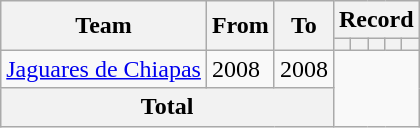<table class=wikitable style="text-align:center">
<tr>
<th rowspan=2>Team</th>
<th rowspan=2>From</th>
<th rowspan=2>To</th>
<th colspan=5>Record</th>
</tr>
<tr>
<th></th>
<th></th>
<th></th>
<th></th>
<th></th>
</tr>
<tr>
<td align=left><a href='#'>Jaguares de Chiapas</a></td>
<td align=left>2008</td>
<td align=left>2008<br></td>
</tr>
<tr>
<th colspan=3>Total<br></th>
</tr>
</table>
